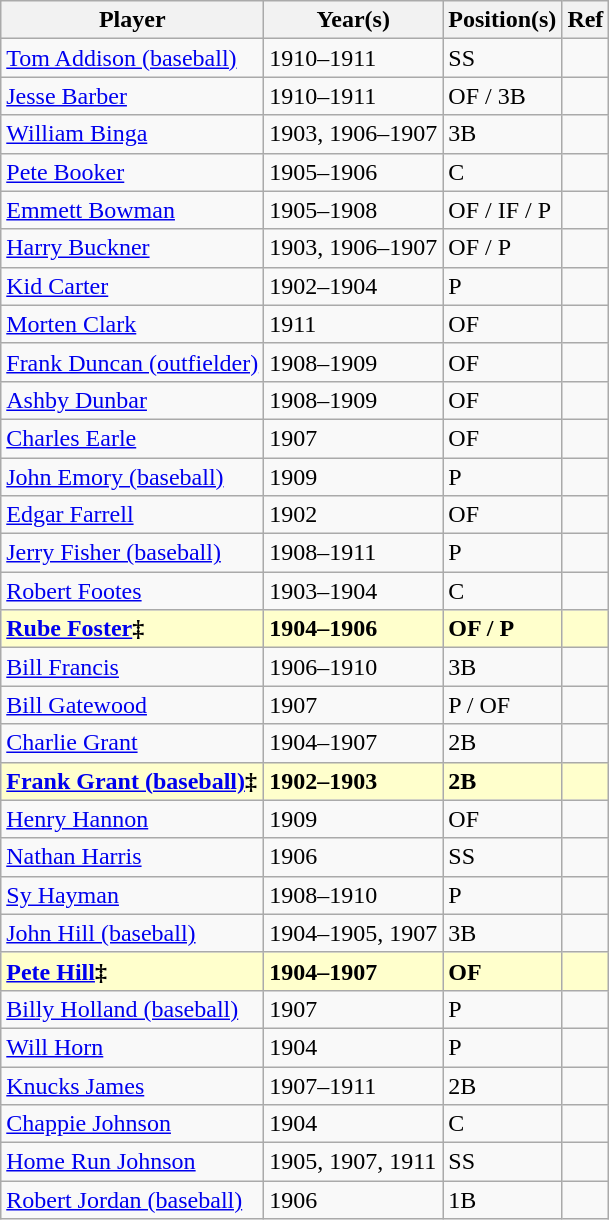<table class="wikitable">
<tr>
<th>Player</th>
<th>Year(s)</th>
<th>Position(s)</th>
<th>Ref</th>
</tr>
<tr>
<td><a href='#'>Tom Addison (baseball)</a></td>
<td>1910–1911</td>
<td>SS</td>
<td></td>
</tr>
<tr>
<td><a href='#'>Jesse Barber</a></td>
<td>1910–1911</td>
<td>OF / 3B</td>
<td></td>
</tr>
<tr>
<td><a href='#'>William Binga</a></td>
<td>1903, 1906–1907</td>
<td>3B</td>
<td></td>
</tr>
<tr>
<td><a href='#'>Pete Booker</a></td>
<td>1905–1906</td>
<td>C</td>
<td></td>
</tr>
<tr>
<td><a href='#'>Emmett Bowman</a></td>
<td>1905–1908</td>
<td>OF / IF / P</td>
<td></td>
</tr>
<tr>
<td><a href='#'>Harry Buckner</a></td>
<td>1903, 1906–1907</td>
<td>OF / P</td>
<td></td>
</tr>
<tr>
<td><a href='#'>Kid Carter</a></td>
<td>1902–1904</td>
<td>P</td>
<td></td>
</tr>
<tr>
<td><a href='#'>Morten Clark</a></td>
<td>1911</td>
<td>OF</td>
<td></td>
</tr>
<tr>
<td><a href='#'>Frank Duncan (outfielder)</a></td>
<td>1908–1909</td>
<td>OF</td>
<td></td>
</tr>
<tr>
<td><a href='#'>Ashby Dunbar</a></td>
<td>1908–1909</td>
<td>OF</td>
<td></td>
</tr>
<tr>
<td><a href='#'>Charles Earle</a></td>
<td>1907</td>
<td>OF</td>
<td></td>
</tr>
<tr>
<td><a href='#'>John Emory (baseball)</a></td>
<td>1909</td>
<td>P</td>
<td></td>
</tr>
<tr>
<td><a href='#'>Edgar Farrell</a></td>
<td>1902</td>
<td>OF</td>
<td></td>
</tr>
<tr>
<td><a href='#'>Jerry Fisher (baseball)</a></td>
<td>1908–1911</td>
<td>P</td>
<td></td>
</tr>
<tr>
<td><a href='#'>Robert Footes</a></td>
<td>1903–1904</td>
<td>C</td>
<td></td>
</tr>
<tr style="background:#FFFFCC;">
<td><strong><a href='#'>Rube Foster</a>‡</strong></td>
<td><strong>1904–1906</strong></td>
<td><strong>OF / P</strong></td>
<td><strong></strong></td>
</tr>
<tr>
<td><a href='#'>Bill Francis</a></td>
<td>1906–1910</td>
<td>3B</td>
<td></td>
</tr>
<tr>
<td><a href='#'>Bill Gatewood</a></td>
<td>1907</td>
<td>P / OF</td>
<td></td>
</tr>
<tr>
<td><a href='#'>Charlie Grant</a></td>
<td>1904–1907</td>
<td>2B</td>
<td></td>
</tr>
<tr style="background:#FFFFCC;">
<td><strong><a href='#'>Frank Grant (baseball)</a>‡</strong></td>
<td><strong>1902–1903</strong></td>
<td><strong>2B</strong></td>
<td><strong></strong></td>
</tr>
<tr>
<td><a href='#'>Henry Hannon</a></td>
<td>1909</td>
<td>OF</td>
<td></td>
</tr>
<tr>
<td><a href='#'>Nathan Harris</a></td>
<td>1906</td>
<td>SS</td>
<td></td>
</tr>
<tr>
<td><a href='#'>Sy Hayman</a></td>
<td>1908–1910</td>
<td>P</td>
<td></td>
</tr>
<tr>
<td><a href='#'>John Hill (baseball)</a></td>
<td>1904–1905, 1907</td>
<td>3B</td>
<td></td>
</tr>
<tr style="background:#FFFFCC;">
<td><strong><a href='#'>Pete Hill</a>‡</strong></td>
<td><strong>1904–1907</strong></td>
<td><strong>OF</strong></td>
<td><strong></strong></td>
</tr>
<tr>
<td><a href='#'>Billy Holland (baseball)</a></td>
<td>1907</td>
<td>P</td>
<td></td>
</tr>
<tr>
<td><a href='#'>Will Horn</a></td>
<td>1904</td>
<td>P</td>
<td></td>
</tr>
<tr>
<td><a href='#'>Knucks James</a></td>
<td>1907–1911</td>
<td>2B</td>
<td></td>
</tr>
<tr>
<td><a href='#'>Chappie Johnson</a></td>
<td>1904</td>
<td>C</td>
<td></td>
</tr>
<tr>
<td><a href='#'>Home Run Johnson</a></td>
<td>1905, 1907, 1911</td>
<td>SS</td>
<td></td>
</tr>
<tr>
<td><a href='#'>Robert Jordan (baseball)</a></td>
<td>1906</td>
<td>1B</td>
<td></td>
</tr>
</table>
